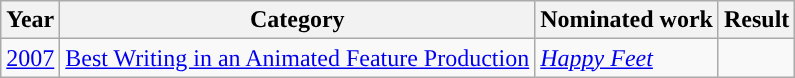<table class="wikitable">
<tr>
<th>Year</th>
<th>Category</th>
<th>Nominated work</th>
<th>Result</th>
</tr>
<tr>
<td><a href='#'>2007</a></td>
<td><a href='#'>Best Writing in an Animated Feature Production</a></td>
<td><em><a href='#'>Happy Feet</a></em></td>
<td></td>
</tr>
</table>
